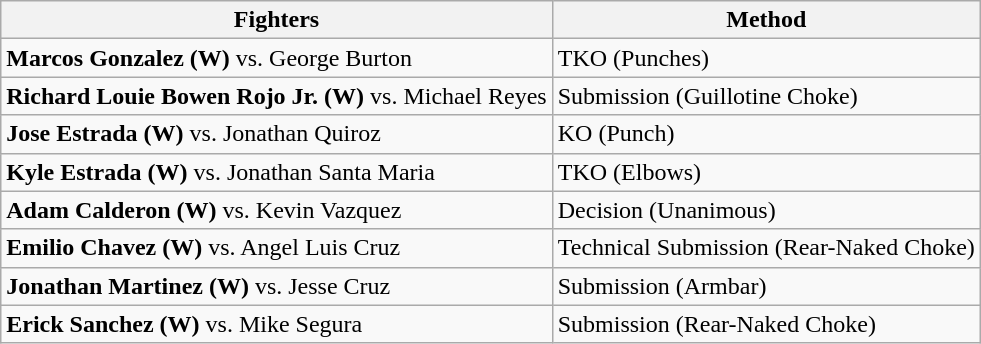<table class="wikitable">
<tr>
<th>Fighters</th>
<th>Method</th>
</tr>
<tr>
<td><strong>Marcos Gonzalez (W)</strong> vs. George Burton</td>
<td>TKO (Punches)</td>
</tr>
<tr>
<td><strong>Richard Louie Bowen Rojo Jr. (W)</strong> vs. Michael Reyes</td>
<td>Submission (Guillotine Choke)</td>
</tr>
<tr>
<td><strong>Jose Estrada (W)</strong> vs. Jonathan Quiroz</td>
<td>KO (Punch)</td>
</tr>
<tr>
<td><strong>Kyle Estrada (W)</strong> vs. Jonathan Santa Maria</td>
<td>TKO (Elbows)</td>
</tr>
<tr>
<td><strong>Adam Calderon (W)</strong> vs. Kevin Vazquez</td>
<td>Decision (Unanimous)</td>
</tr>
<tr>
<td><strong>Emilio Chavez (W)</strong> vs. Angel Luis Cruz</td>
<td>Technical Submission (Rear-Naked Choke)</td>
</tr>
<tr>
<td><strong>Jonathan Martinez (W)</strong> vs. Jesse Cruz</td>
<td>Submission (Armbar)</td>
</tr>
<tr>
<td><strong>Erick Sanchez (W)</strong> vs. Mike Segura</td>
<td>Submission (Rear-Naked Choke)</td>
</tr>
</table>
